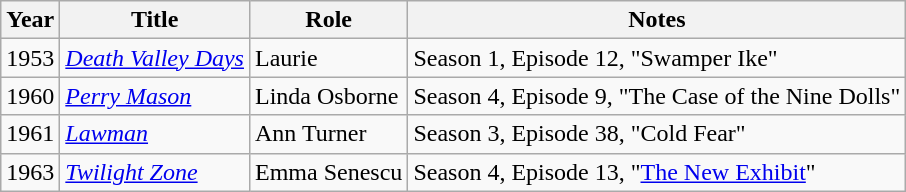<table class="wikitable plainrowheaders sortable">
<tr>
<th scope="col">Year</th>
<th scope="col">Title</th>
<th scope="col">Role</th>
<th scope="col" class="unsortable">Notes</th>
</tr>
<tr>
<td>1953</td>
<td><em><a href='#'>Death Valley Days</a></em></td>
<td>Laurie</td>
<td>Season 1, Episode 12, "Swamper Ike"</td>
</tr>
<tr>
<td>1960</td>
<td><em><a href='#'>Perry Mason</a></em></td>
<td>Linda Osborne</td>
<td>Season 4, Episode 9, "The Case of the Nine Dolls"</td>
</tr>
<tr>
<td>1961</td>
<td><em><a href='#'>Lawman</a></em></td>
<td>Ann Turner</td>
<td>Season 3, Episode 38, "Cold Fear"</td>
</tr>
<tr>
<td>1963</td>
<td><em><a href='#'>Twilight Zone</a></em></td>
<td>Emma Senescu</td>
<td>Season 4, Episode 13, "<a href='#'>The New Exhibit</a>"</td>
</tr>
</table>
